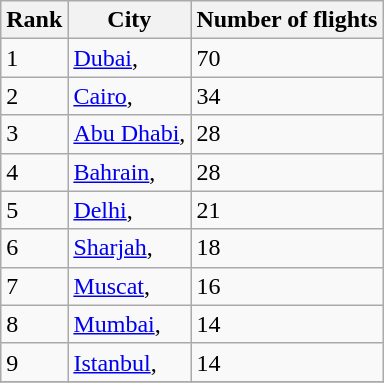<table class="wikitable" style="width:align=;">
<tr>
<th>Rank</th>
<th>City</th>
<th>Number of flights</th>
</tr>
<tr>
<td>1</td>
<td><a href='#'>Dubai</a>, </td>
<td>70</td>
</tr>
<tr>
<td>2</td>
<td><a href='#'>Cairo</a>, </td>
<td>34</td>
</tr>
<tr>
<td>3</td>
<td><a href='#'>Abu Dhabi</a>, </td>
<td>28</td>
</tr>
<tr>
<td>4</td>
<td><a href='#'>Bahrain</a>, </td>
<td>28</td>
</tr>
<tr>
<td>5</td>
<td><a href='#'>Delhi</a>, </td>
<td>21</td>
</tr>
<tr>
<td>6</td>
<td><a href='#'>Sharjah</a>, </td>
<td>18</td>
</tr>
<tr>
<td>7</td>
<td><a href='#'>Muscat</a>, </td>
<td>16</td>
</tr>
<tr>
<td>8</td>
<td><a href='#'>Mumbai</a>, </td>
<td>14</td>
</tr>
<tr>
<td>9</td>
<td><a href='#'>Istanbul</a>, </td>
<td>14</td>
</tr>
<tr>
</tr>
</table>
